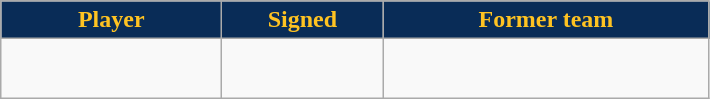<table class="wikitable" style="text-align: center">
<tr align="center" bgcolor="#dddddd">
<td style="background:#092C57;color:#FFC322; width:140px"><strong>Player</strong></td>
<td style="background:#092C57;color:#FFC322; width:100px"><strong>Signed</strong></td>
<td style="background:#092C57;color:#FFC322; width:210px"><strong>Former team</strong></td>
</tr>
<tr style="height:40px">
<td></td>
<td></td>
<td></td>
</tr>
</table>
